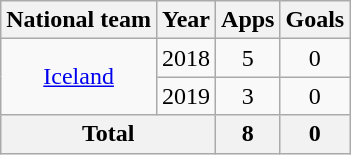<table class="wikitable" style="text-align:center">
<tr>
<th>National team</th>
<th>Year</th>
<th>Apps</th>
<th>Goals</th>
</tr>
<tr>
<td rowspan="2"><a href='#'>Iceland</a></td>
<td>2018</td>
<td>5</td>
<td>0</td>
</tr>
<tr>
<td>2019</td>
<td>3</td>
<td>0</td>
</tr>
<tr>
<th colspan="2">Total</th>
<th>8</th>
<th>0</th>
</tr>
</table>
